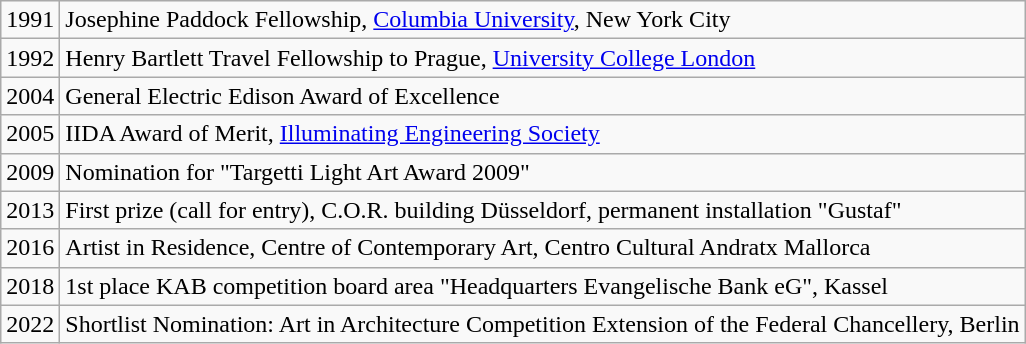<table class="wikitable">
<tr>
<td>1991</td>
<td>Josephine Paddock Fellowship, <a href='#'>Columbia University</a>, New York City</td>
</tr>
<tr>
<td>1992</td>
<td>Henry Bartlett Travel Fellowship to Prague, <a href='#'>University College London</a></td>
</tr>
<tr>
<td>2004</td>
<td>General Electric Edison Award of Excellence</td>
</tr>
<tr>
<td>2005</td>
<td>IIDA Award of Merit, <a href='#'>Illuminating Engineering Society</a></td>
</tr>
<tr>
<td>2009</td>
<td>Nomination for "Targetti Light Art Award 2009"</td>
</tr>
<tr>
<td>2013</td>
<td>First prize (call for entry), C.O.R. building Düsseldorf, permanent installation "Gustaf"</td>
</tr>
<tr>
<td>2016</td>
<td>Artist in Residence, Centre of Contemporary Art, Centro Cultural Andratx Mallorca</td>
</tr>
<tr>
<td>2018</td>
<td>1st place KAB competition board area "Headquarters Evangelische Bank eG", Kassel</td>
</tr>
<tr>
<td>2022</td>
<td>Shortlist Nomination: Art in Architecture Competition Extension of the Federal Chancellery, Berlin</td>
</tr>
</table>
